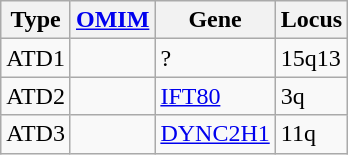<table class="wikitable">
<tr>
<th>Type</th>
<th><a href='#'>OMIM</a></th>
<th>Gene</th>
<th>Locus</th>
</tr>
<tr>
<td>ATD1</td>
<td></td>
<td>?</td>
<td>15q13</td>
</tr>
<tr>
<td>ATD2</td>
<td></td>
<td><a href='#'>IFT80</a></td>
<td>3q</td>
</tr>
<tr>
<td>ATD3</td>
<td></td>
<td><a href='#'>DYNC2H1</a></td>
<td>11q</td>
</tr>
</table>
